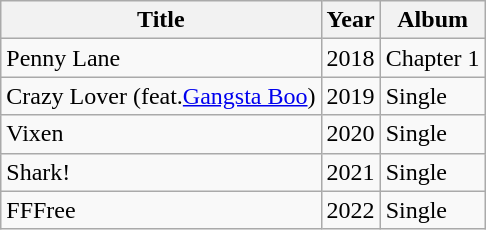<table class="wikitable">
<tr>
<th>Title</th>
<th>Year</th>
<th>Album</th>
</tr>
<tr>
<td>Penny Lane</td>
<td>2018</td>
<td>Chapter 1</td>
</tr>
<tr>
<td>Crazy Lover (feat.<a href='#'>Gangsta Boo</a>)</td>
<td>2019</td>
<td>Single</td>
</tr>
<tr>
<td>Vixen</td>
<td>2020</td>
<td>Single</td>
</tr>
<tr>
<td>Shark!</td>
<td>2021</td>
<td>Single</td>
</tr>
<tr>
<td>FFFree</td>
<td>2022</td>
<td>Single</td>
</tr>
</table>
